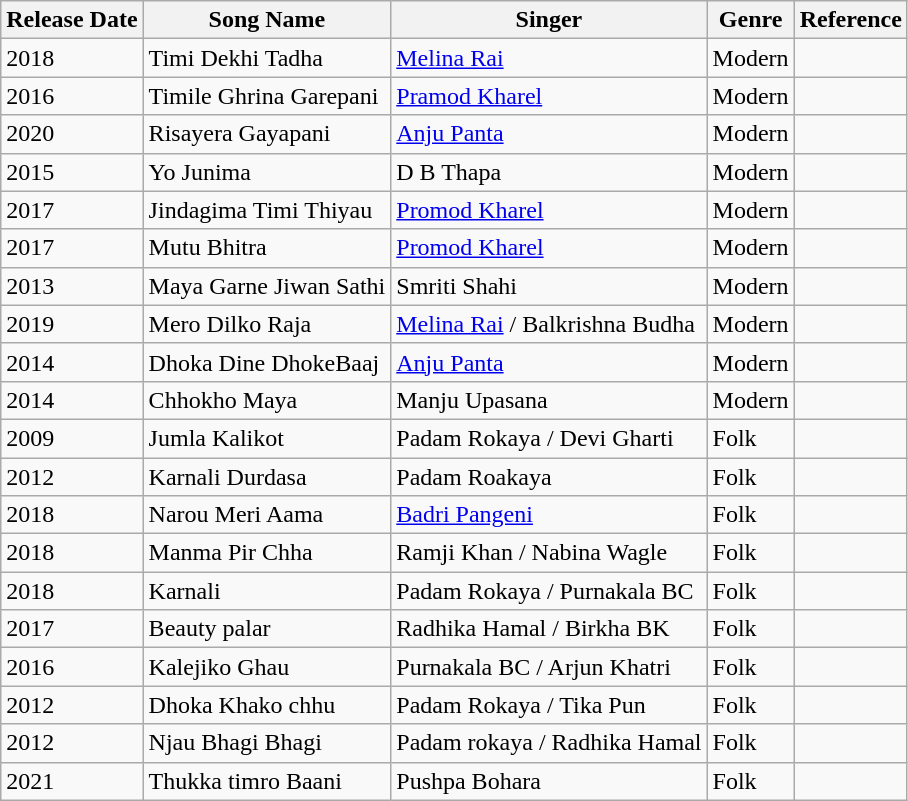<table class="wikitable sortable">
<tr>
<th>Release Date</th>
<th>Song Name</th>
<th>Singer</th>
<th>Genre</th>
<th>Reference</th>
</tr>
<tr>
<td>2018</td>
<td>Timi Dekhi Tadha</td>
<td><a href='#'>Melina Rai</a></td>
<td>Modern</td>
<td></td>
</tr>
<tr>
<td>2016</td>
<td>Timile Ghrina Garepani</td>
<td><a href='#'>Pramod Kharel</a></td>
<td>Modern</td>
<td></td>
</tr>
<tr>
<td>2020</td>
<td>Risayera Gayapani</td>
<td><a href='#'>Anju Panta</a></td>
<td>Modern</td>
<td></td>
</tr>
<tr>
<td>2015</td>
<td>Yo Junima</td>
<td>D B Thapa</td>
<td>Modern</td>
<td></td>
</tr>
<tr>
<td>2017</td>
<td>Jindagima Timi Thiyau</td>
<td><a href='#'>Promod Kharel</a></td>
<td>Modern</td>
<td></td>
</tr>
<tr>
<td>2017</td>
<td>Mutu Bhitra</td>
<td><a href='#'>Promod Kharel</a></td>
<td>Modern</td>
<td></td>
</tr>
<tr>
<td>2013</td>
<td>Maya Garne Jiwan Sathi</td>
<td>Smriti Shahi</td>
<td>Modern</td>
<td></td>
</tr>
<tr>
<td>2019</td>
<td>Mero Dilko Raja</td>
<td><a href='#'>Melina Rai</a> / Balkrishna Budha</td>
<td>Modern</td>
<td></td>
</tr>
<tr>
<td>2014</td>
<td>Dhoka Dine DhokeBaaj</td>
<td><a href='#'>Anju Panta</a></td>
<td>Modern</td>
<td></td>
</tr>
<tr>
<td>2014</td>
<td>Chhokho Maya</td>
<td>Manju Upasana</td>
<td>Modern</td>
<td></td>
</tr>
<tr>
<td>2009</td>
<td>Jumla Kalikot</td>
<td>Padam Rokaya / Devi Gharti</td>
<td>Folk</td>
<td></td>
</tr>
<tr>
<td>2012</td>
<td>Karnali Durdasa</td>
<td>Padam Roakaya</td>
<td>Folk</td>
<td></td>
</tr>
<tr>
<td>2018</td>
<td>Narou Meri Aama</td>
<td><a href='#'>Badri Pangeni</a></td>
<td>Folk</td>
<td></td>
</tr>
<tr>
<td>2018</td>
<td>Manma Pir Chha</td>
<td>Ramji Khan / Nabina Wagle</td>
<td>Folk</td>
<td></td>
</tr>
<tr>
<td>2018</td>
<td>Karnali</td>
<td>Padam Rokaya / Purnakala BC</td>
<td>Folk</td>
<td></td>
</tr>
<tr>
<td>2017</td>
<td>Beauty palar</td>
<td>Radhika Hamal / Birkha BK</td>
<td>Folk</td>
<td></td>
</tr>
<tr>
<td>2016</td>
<td>Kalejiko Ghau</td>
<td>Purnakala BC / Arjun Khatri</td>
<td>Folk</td>
<td></td>
</tr>
<tr>
<td>2012</td>
<td>Dhoka Khako chhu</td>
<td>Padam Rokaya / Tika Pun</td>
<td>Folk</td>
<td></td>
</tr>
<tr>
<td>2012</td>
<td>Njau Bhagi Bhagi</td>
<td>Padam rokaya / Radhika Hamal</td>
<td>Folk</td>
<td></td>
</tr>
<tr>
<td>2021</td>
<td>Thukka timro Baani</td>
<td>Pushpa Bohara</td>
<td>Folk</td>
<td></td>
</tr>
</table>
